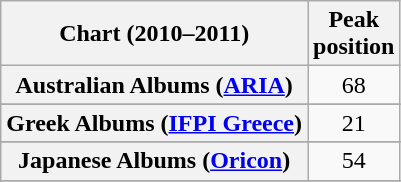<table class="wikitable sortable plainrowheaders">
<tr>
<th scope="col">Chart (2010–2011)</th>
<th scope="col">Peak<br>position</th>
</tr>
<tr>
<th scope="row">Australian Albums (<a href='#'>ARIA</a>)</th>
<td style="text-align:center;">68</td>
</tr>
<tr>
</tr>
<tr>
</tr>
<tr>
</tr>
<tr>
</tr>
<tr>
<th scope="row">Greek Albums (<a href='#'>IFPI Greece</a>)</th>
<td style="text-align:center;">21</td>
</tr>
<tr>
</tr>
<tr>
<th scope="row">Japanese Albums (<a href='#'>Oricon</a>)</th>
<td style="text-align:center;">54</td>
</tr>
<tr>
</tr>
<tr>
</tr>
<tr>
</tr>
</table>
